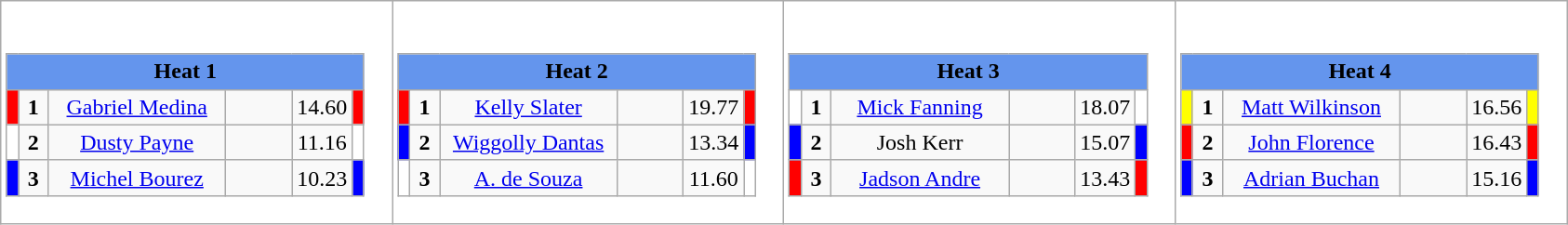<table class="wikitable" style="background:#fff;">
<tr>
<td><div><br><table class="wikitable">
<tr>
<td colspan="6"  style="text-align:center; background:#6495ed;"><strong>Heat 1</strong></td>
</tr>
<tr>
<td style="width:01px; background: #f00;"></td>
<td style="width:14px; text-align:center;"><strong>1</strong></td>
<td style="width:120px; text-align:center;"><a href='#'>Gabriel Medina</a></td>
<td style="width:40px; text-align:center;"></td>
<td style="width:20px; text-align:center;">14.60</td>
<td style="width:01px; background: #f00;"></td>
</tr>
<tr>
<td style="width:01px; background: #fff;"></td>
<td style="width:14px; text-align:center;"><strong>2</strong></td>
<td style="width:120px; text-align:center;"><a href='#'>Dusty Payne</a></td>
<td style="width:40px; text-align:center;"></td>
<td style="width:20px; text-align:center;">11.16</td>
<td style="width:01px; background: #fff;"></td>
</tr>
<tr>
<td style="width:01px; background: #00f;"></td>
<td style="width:14px; text-align:center;"><strong>3</strong></td>
<td style="width:120px; text-align:center;"><a href='#'>Michel Bourez</a></td>
<td style="width:40px; text-align:center;"></td>
<td style="width:20px; text-align:center;">10.23</td>
<td style="width:01px; background: #00f;"></td>
</tr>
</table>
</div></td>
<td><div><br><table class="wikitable">
<tr>
<td colspan="6"  style="text-align:center; background:#6495ed;"><strong>Heat 2</strong></td>
</tr>
<tr>
<td style="width:01px; background: #f00;"></td>
<td style="width:14px; text-align:center;"><strong>1</strong></td>
<td style="width:120px; text-align:center;"><a href='#'>Kelly Slater</a></td>
<td style="width:40px; text-align:center;"></td>
<td style="width:20px; text-align:center;">19.77</td>
<td style="width:01px; background: #f00;"></td>
</tr>
<tr>
<td style="width:01px; background: #00f;"></td>
<td style="width:14px; text-align:center;"><strong>2</strong></td>
<td style="width:120px; text-align:center;"><a href='#'>Wiggolly Dantas</a></td>
<td style="width:40px; text-align:center;"></td>
<td style="width:20px; text-align:center;">13.34</td>
<td style="width:01px; background: #00f;"></td>
</tr>
<tr>
<td style="width:01px; background: #fff;"></td>
<td style="width:14px; text-align:center;"><strong>3</strong></td>
<td style="width:120px; text-align:center;"><a href='#'>A. de Souza</a></td>
<td style="width:40px; text-align:center;"></td>
<td style="width:20px; text-align:center;">11.60</td>
<td style="width:01px; background: #fff;"></td>
</tr>
</table>
</div></td>
<td><div><br><table class="wikitable">
<tr>
<td colspan="6"  style="text-align:center; background:#6495ed;"><strong>Heat 3</strong></td>
</tr>
<tr>
<td style="width:01px; background: #fff;"></td>
<td style="width:14px; text-align:center;"><strong>1</strong></td>
<td style="width:120px; text-align:center;"><a href='#'>Mick Fanning</a></td>
<td style="width:40px; text-align:center;"></td>
<td style="width:20px; text-align:center;">18.07</td>
<td style="width:01px; background: #fff;"></td>
</tr>
<tr>
<td style="width:01px; background: #00f;"></td>
<td style="width:14px; text-align:center;"><strong>2</strong></td>
<td style="width:120px; text-align:center;">Josh Kerr</td>
<td style="width:40px; text-align:center;"></td>
<td style="width:20px; text-align:center;">15.07</td>
<td style="width:01px; background: #00f;"></td>
</tr>
<tr>
<td style="width:01px; background: #f00;"></td>
<td style="width:14px; text-align:center;"><strong>3</strong></td>
<td style="width:120px; text-align:center;"><a href='#'>Jadson Andre</a></td>
<td style="width:40px; text-align:center;"></td>
<td style="width:20px; text-align:center;">13.43</td>
<td style="width:01px; background: #f00;"></td>
</tr>
</table>
</div></td>
<td><div><br><table class="wikitable">
<tr>
<td colspan="6"  style="text-align:center; background:#6495ed;"><strong>Heat 4</strong></td>
</tr>
<tr>
<td style="width:01px; background: #ff0;"></td>
<td style="width:14px; text-align:center;"><strong>1</strong></td>
<td style="width:120px; text-align:center;"><a href='#'>Matt Wilkinson</a></td>
<td style="width:40px; text-align:center;"></td>
<td style="width:20px; text-align:center;">16.56</td>
<td style="width:01px; background: #ff0;"></td>
</tr>
<tr>
<td style="width:01px; background: #f00;"></td>
<td style="width:14px; text-align:center;"><strong>2</strong></td>
<td style="width:120px; text-align:center;"><a href='#'>John Florence</a></td>
<td style="width:40px; text-align:center;"></td>
<td style="width:20px; text-align:center;">16.43</td>
<td style="width:01px; background: #f00;"></td>
</tr>
<tr>
<td style="width:01px; background: #00f;"></td>
<td style="width:14px; text-align:center;"><strong>3</strong></td>
<td style="width:120px; text-align:center;"><a href='#'>Adrian Buchan</a></td>
<td style="width:40px; text-align:center;"></td>
<td style="width:20px; text-align:center;">15.16</td>
<td style="width:01px; background: #00f;"></td>
</tr>
</table>
</div></td>
</tr>
</table>
